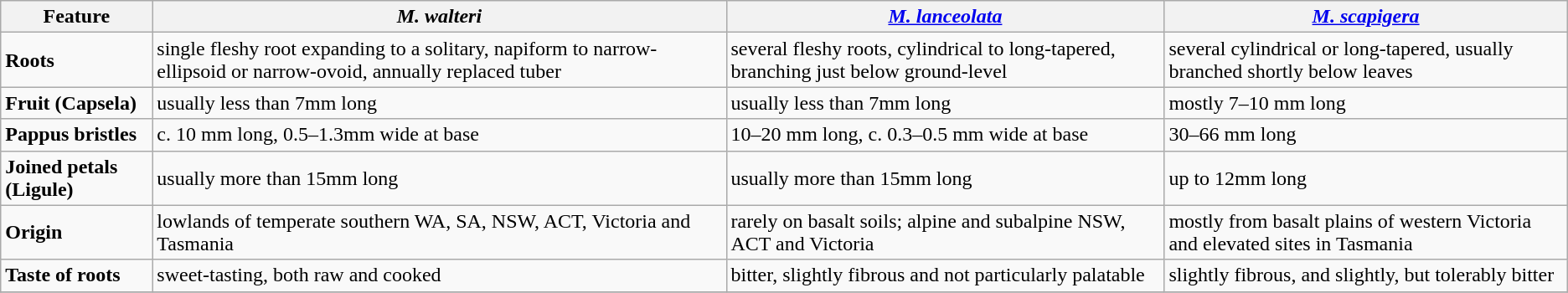<table class="wikitable">
<tr>
<th>Feature</th>
<th><em>M. walteri</em></th>
<th><em><a href='#'>M. lanceolata</a></em></th>
<th><em><a href='#'>M. scapigera</a></em></th>
</tr>
<tr>
<td><strong>Roots</strong></td>
<td>single fleshy root expanding to a solitary, napiform to narrow-ellipsoid or narrow-ovoid, annually replaced tuber</td>
<td>several fleshy roots, cylindrical to long-tapered, branching just below ground-level</td>
<td>several cylindrical or long-tapered, usually branched shortly below leaves</td>
</tr>
<tr>
<td><strong>Fruit (Capsela)</strong></td>
<td>usually less than 7mm long</td>
<td>usually less than 7mm long</td>
<td>mostly 7–10 mm long</td>
</tr>
<tr>
<td><strong>Pappus bristles</strong></td>
<td>c. 10 mm long, 0.5–1.3mm wide at base</td>
<td>10–20 mm long, c. 0.3–0.5 mm wide at base</td>
<td>30–66 mm long</td>
</tr>
<tr>
<td><strong>Joined petals (Ligule)</strong></td>
<td>usually more than 15mm long</td>
<td>usually more than 15mm long</td>
<td>up to 12mm long</td>
</tr>
<tr>
<td><strong>Origin</strong></td>
<td>lowlands of temperate southern WA, SA, NSW, ACT, Victoria and Tasmania</td>
<td>rarely on basalt soils; alpine and subalpine NSW, ACT and Victoria</td>
<td>mostly from basalt plains of western Victoria and elevated sites in Tasmania</td>
</tr>
<tr>
<td><strong>Taste of roots</strong></td>
<td>sweet-tasting, both raw and cooked</td>
<td>bitter, slightly fibrous and not particularly palatable</td>
<td>slightly fibrous, and slightly, but tolerably bitter</td>
</tr>
<tr>
</tr>
</table>
